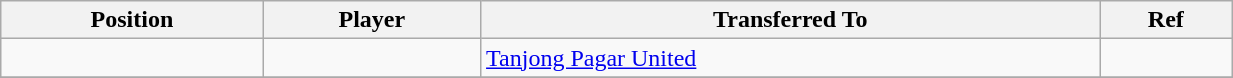<table class="wikitable sortable" style="width:65%; text-align:center; font-size:100%; text-align:left;">
<tr>
<th><strong>Position</strong></th>
<th><strong>Player</strong></th>
<th><strong>Transferred To</strong></th>
<th><strong>Ref</strong></th>
</tr>
<tr>
<td></td>
<td></td>
<td> <a href='#'>Tanjong Pagar United</a></td>
<td></td>
</tr>
<tr>
</tr>
</table>
